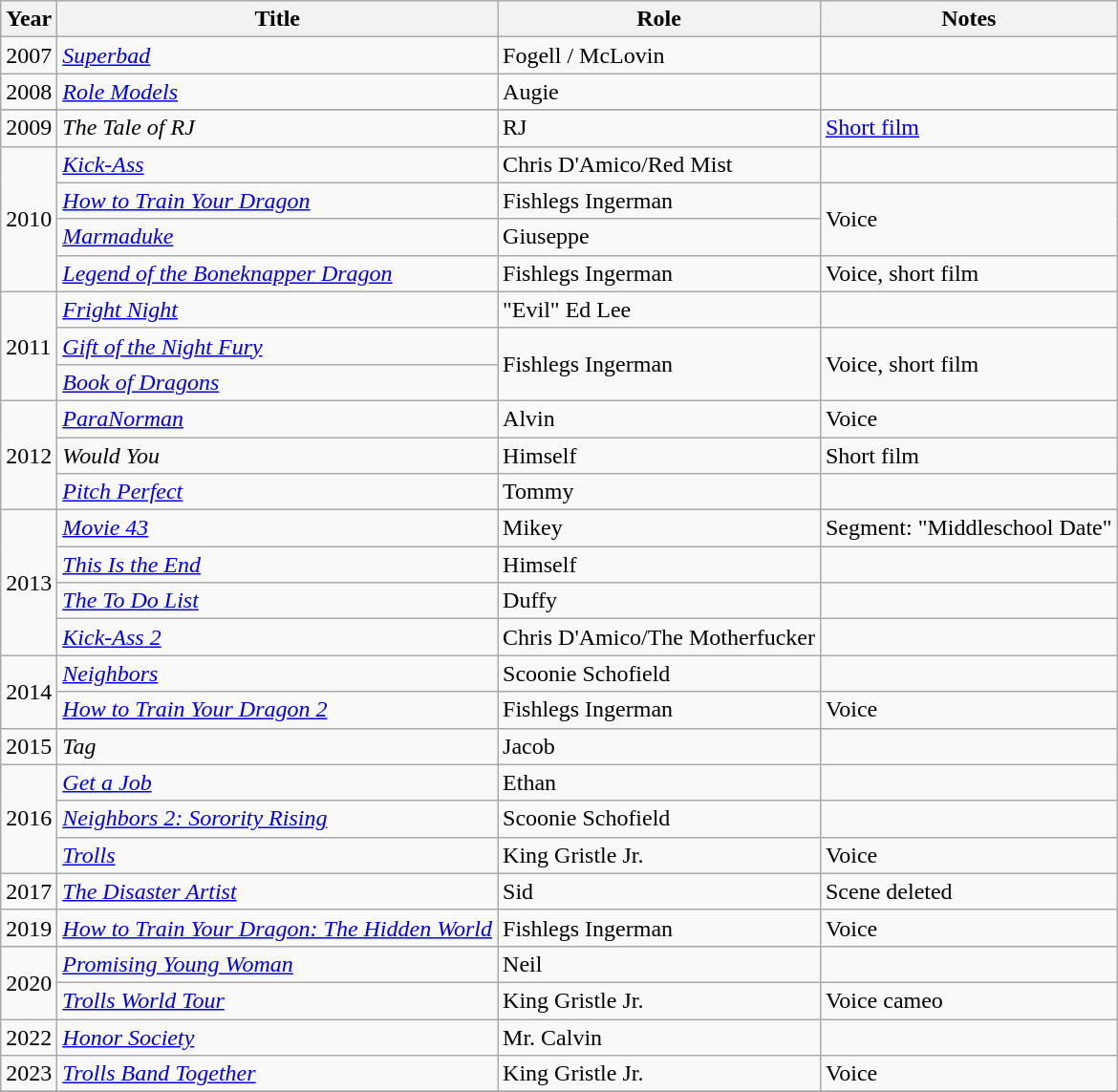<table class="wikitable sortable">
<tr>
<th>Year</th>
<th>Title</th>
<th>Role</th>
<th>Notes</th>
</tr>
<tr>
<td>2007</td>
<td><em><a href='#'>Superbad</a></em></td>
<td>Fogell / McLovin</td>
<td></td>
</tr>
<tr>
<td>2008</td>
<td><em><a href='#'>Role Models</a></em></td>
<td>Augie</td>
<td></td>
</tr>
<tr |rowspan=2|2009||>
</tr>
<tr>
<td>2009</td>
<td><em>The Tale of RJ</em></td>
<td>RJ</td>
<td><a href='#'>Short film</a></td>
</tr>
<tr>
<td rowspan=4>2010</td>
<td><em><a href='#'>Kick-Ass</a></em></td>
<td>Chris D'Amico/Red Mist</td>
<td></td>
</tr>
<tr>
<td><em><a href='#'>How to Train Your Dragon</a></em></td>
<td>Fishlegs Ingerman</td>
<td rowspan="2">Voice</td>
</tr>
<tr>
<td><em><a href='#'>Marmaduke</a></em></td>
<td>Giuseppe</td>
</tr>
<tr>
<td><em><a href='#'>Legend of the Boneknapper Dragon</a></em></td>
<td>Fishlegs Ingerman</td>
<td>Voice, short film</td>
</tr>
<tr>
<td rowspan=3>2011</td>
<td><em><a href='#'>Fright Night</a></em></td>
<td>"Evil" Ed Lee</td>
<td></td>
</tr>
<tr>
<td><em><a href='#'>Gift of the Night Fury</a></em></td>
<td rowspan="2">Fishlegs Ingerman</td>
<td rowspan="2">Voice, short film</td>
</tr>
<tr>
<td><em><a href='#'>Book of Dragons</a></em></td>
</tr>
<tr>
<td rowspan=3>2012</td>
<td><em><a href='#'>ParaNorman</a></em></td>
<td>Alvin</td>
<td>Voice</td>
</tr>
<tr>
<td><em>Would You</em></td>
<td>Himself</td>
<td>Short film</td>
</tr>
<tr>
<td><em><a href='#'>Pitch Perfect</a></em></td>
<td>Tommy</td>
<td></td>
</tr>
<tr>
<td rowspan=4>2013</td>
<td><em><a href='#'>Movie 43</a></em></td>
<td>Mikey</td>
<td>Segment: "Middleschool Date"</td>
</tr>
<tr>
<td><em><a href='#'>This Is the End</a></em></td>
<td>Himself</td>
<td></td>
</tr>
<tr>
<td><em><a href='#'>The To Do List</a></em></td>
<td>Duffy</td>
<td></td>
</tr>
<tr>
<td><em><a href='#'>Kick-Ass 2</a></em></td>
<td>Chris D'Amico/The Motherfucker</td>
<td></td>
</tr>
<tr>
<td rowspan=2>2014</td>
<td><em><a href='#'>Neighbors</a></em></td>
<td>Scoonie Schofield</td>
<td></td>
</tr>
<tr>
<td><em><a href='#'>How to Train Your Dragon 2</a></em></td>
<td>Fishlegs Ingerman</td>
<td>Voice</td>
</tr>
<tr>
<td>2015</td>
<td><em>Tag</em></td>
<td>Jacob</td>
<td></td>
</tr>
<tr>
<td rowspan=3>2016</td>
<td><em><a href='#'>Get a Job</a></em></td>
<td>Ethan</td>
<td></td>
</tr>
<tr>
<td><em><a href='#'>Neighbors 2: Sorority Rising</a></em></td>
<td>Scoonie Schofield</td>
<td></td>
</tr>
<tr>
<td><em><a href='#'>Trolls</a></em></td>
<td>King Gristle Jr.</td>
<td>Voice</td>
</tr>
<tr>
<td>2017</td>
<td><em><a href='#'>The Disaster Artist</a></em></td>
<td>Sid</td>
<td>Scene deleted</td>
</tr>
<tr>
<td>2019</td>
<td><em><a href='#'>How to Train Your Dragon: The Hidden World</a></em></td>
<td>Fishlegs Ingerman</td>
<td>Voice</td>
</tr>
<tr>
<td rowspan=2>2020</td>
<td><em><a href='#'>Promising Young Woman</a></em></td>
<td>Neil</td>
<td></td>
</tr>
<tr>
<td><em><a href='#'>Trolls World Tour</a></em></td>
<td>King Gristle Jr.</td>
<td>Voice cameo</td>
</tr>
<tr>
<td>2022</td>
<td><em><a href='#'>Honor Society</a></em></td>
<td>Mr. Calvin</td>
<td></td>
</tr>
<tr>
<td>2023</td>
<td><em><a href='#'>Trolls Band Together</a></em></td>
<td>King Gristle Jr.</td>
<td>Voice</td>
</tr>
<tr>
</tr>
</table>
